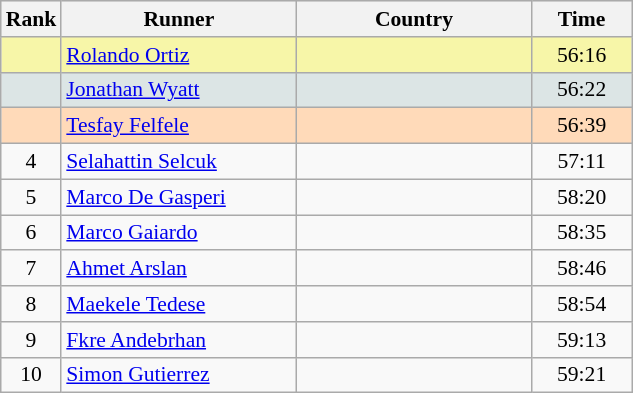<table class="wikitable" style="text-align:center; font-size: 90%; border: gray solid 1px;border-collapse:collapse;">
<tr bgcolor="#E4E4E4">
<th style="border-bottom:1px solid #AAAAAA" width=10>Rank</th>
<th style="border-bottom:1px solid #AAAAAA" width=150>Runner</th>
<th style="border-bottom:1px solid #AAAAAA" width=150>Country</th>
<th style="border-bottom:1px solid #AAAAAA" width=60>Time</th>
</tr>
<tr bgcolor=F7F6A8>
<td></td>
<td align=left><a href='#'>Rolando Ortiz</a></td>
<td align=left></td>
<td>56:16</td>
</tr>
<tr bgcolor=DCE5E5>
<td></td>
<td align=left><a href='#'>Jonathan Wyatt</a></td>
<td align=left></td>
<td>56:22</td>
</tr>
<tr bgcolor=FFDAB9>
<td></td>
<td align=left><a href='#'>Tesfay Felfele</a></td>
<td align=left></td>
<td>56:39</td>
</tr>
<tr>
<td>4</td>
<td align=left><a href='#'>Selahattin Selcuk</a></td>
<td align=left></td>
<td>57:11</td>
</tr>
<tr>
<td>5</td>
<td align=left><a href='#'>Marco De Gasperi</a></td>
<td align=left></td>
<td>58:20</td>
</tr>
<tr>
<td>6</td>
<td align=left><a href='#'>Marco Gaiardo</a></td>
<td align=left></td>
<td>58:35</td>
</tr>
<tr>
<td>7</td>
<td align=left><a href='#'>Ahmet Arslan</a></td>
<td align=left></td>
<td>58:46</td>
</tr>
<tr>
<td>8</td>
<td align=left><a href='#'>Maekele Tedese</a></td>
<td align=left></td>
<td>58:54</td>
</tr>
<tr>
<td>9</td>
<td align=left><a href='#'>Fkre Andebrhan</a></td>
<td align=left></td>
<td>59:13</td>
</tr>
<tr>
<td>10</td>
<td align=left><a href='#'>Simon Gutierrez</a></td>
<td align=left></td>
<td>59:21</td>
</tr>
</table>
